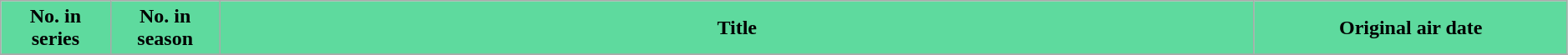<table class="wikitable plainrowheaders" style="width:99%;">
<tr>
<th scope="col" style="background-color: #5EDA9E; color: #000000;" width=7%>No. in<br>series</th>
<th scope="col" style="background-color: #5EDA9E; color: #000000;" width=7%>No. in<br>season</th>
<th scope="col" style="background-color: #5EDA9E; color: #000000;">Title</th>
<th scope="col" style="background-color: #5EDA9E; color: #000000;" width=20%>Original air date</th>
</tr>
<tr>
</tr>
</table>
